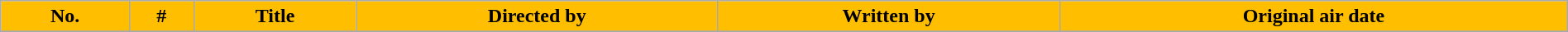<table class="wikitable plainrowheaders" style="width: 100%; margin-right: 0;">
<tr>
<th style="background: #FFBF00; color: #000000;">No.</th>
<th style="background: #FFBF00; color: #000000;">#</th>
<th style="background: #FFBF00; color: #000000;">Title</th>
<th style="background: #FFBF00; color: #000000;">Directed by</th>
<th style="background: #FFBF00; color: #000000;">Written by</th>
<th style="background: #FFBF00; color: #000000;">Original air date</th>
</tr>
<tr>
</tr>
</table>
